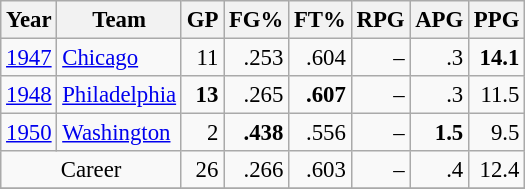<table class="wikitable sortable" style="font-size:95%; text-align:right;">
<tr>
<th>Year</th>
<th>Team</th>
<th>GP</th>
<th>FG%</th>
<th>FT%</th>
<th>RPG</th>
<th>APG</th>
<th>PPG</th>
</tr>
<tr>
<td style="text-align:left;"><a href='#'>1947</a></td>
<td style="text-align:left;"><a href='#'>Chicago</a></td>
<td>11</td>
<td>.253</td>
<td>.604</td>
<td>–</td>
<td>.3</td>
<td><strong>14.1</strong></td>
</tr>
<tr>
<td style="text-align:left;"><a href='#'>1948</a></td>
<td style="text-align:left;"><a href='#'>Philadelphia</a></td>
<td><strong>13</strong></td>
<td>.265</td>
<td><strong>.607</strong></td>
<td>–</td>
<td>.3</td>
<td>11.5</td>
</tr>
<tr>
<td style="text-align:left;"><a href='#'>1950</a></td>
<td style="text-align:left;"><a href='#'>Washington</a></td>
<td>2</td>
<td><strong>.438</strong></td>
<td>.556</td>
<td>–</td>
<td><strong>1.5</strong></td>
<td>9.5</td>
</tr>
<tr>
<td style="text-align:center;" colspan="2">Career</td>
<td>26</td>
<td>.266</td>
<td>.603</td>
<td>–</td>
<td>.4</td>
<td>12.4</td>
</tr>
<tr>
</tr>
</table>
